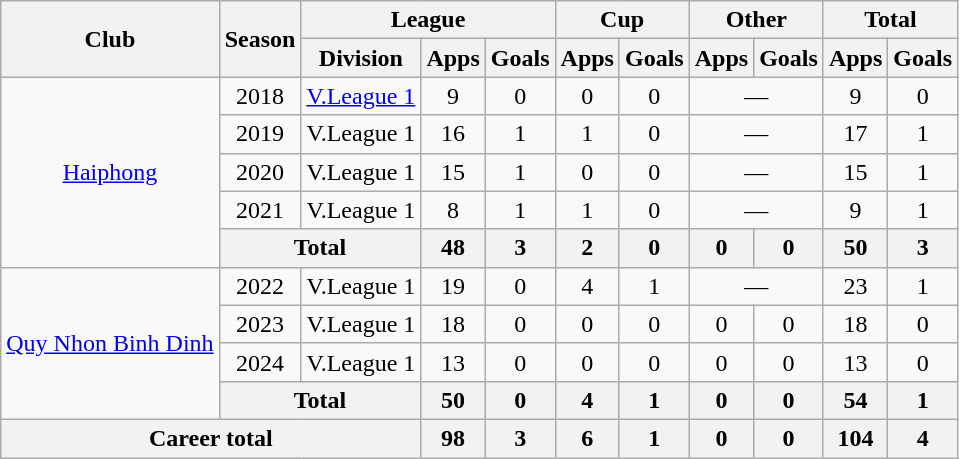<table class="wikitable" style="text-align: center">
<tr>
<th rowspan="2">Club</th>
<th rowspan="2">Season</th>
<th colspan="3">League</th>
<th colspan="2">Cup</th>
<th colspan="2">Other</th>
<th colspan="2">Total</th>
</tr>
<tr>
<th>Division</th>
<th>Apps</th>
<th>Goals</th>
<th>Apps</th>
<th>Goals</th>
<th>Apps</th>
<th>Goals</th>
<th>Apps</th>
<th>Goals</th>
</tr>
<tr>
<td rowspan="5"><a href='#'>Haiphong</a></td>
<td>2018</td>
<td><a href='#'>V.League 1</a></td>
<td>9</td>
<td>0</td>
<td>0</td>
<td>0</td>
<td colspan="2">—</td>
<td>9</td>
<td>0</td>
</tr>
<tr>
<td>2019</td>
<td>V.League 1</td>
<td>16</td>
<td>1</td>
<td>1</td>
<td>0</td>
<td colspan="2">—</td>
<td>17</td>
<td>1</td>
</tr>
<tr>
<td>2020</td>
<td>V.League 1</td>
<td>15</td>
<td>1</td>
<td>0</td>
<td>0</td>
<td colspan="2">—</td>
<td>15</td>
<td>1</td>
</tr>
<tr>
<td>2021</td>
<td>V.League 1</td>
<td>8</td>
<td>1</td>
<td>1</td>
<td>0</td>
<td colspan="2">—</td>
<td>9</td>
<td>1</td>
</tr>
<tr>
<th colspan="2">Total</th>
<th>48</th>
<th>3</th>
<th>2</th>
<th>0</th>
<th>0</th>
<th>0</th>
<th>50</th>
<th>3</th>
</tr>
<tr>
<td rowspan="4"><a href='#'>Quy Nhon Binh Dinh</a></td>
<td>2022</td>
<td>V.League 1</td>
<td>19</td>
<td>0</td>
<td>4</td>
<td>1</td>
<td colspan="2">—</td>
<td>23</td>
<td>1</td>
</tr>
<tr>
<td>2023</td>
<td>V.League 1</td>
<td>18</td>
<td>0</td>
<td>0</td>
<td>0</td>
<td>0</td>
<td>0</td>
<td>18</td>
<td>0</td>
</tr>
<tr>
<td>2024</td>
<td>V.League 1</td>
<td>13</td>
<td>0</td>
<td>0</td>
<td>0</td>
<td>0</td>
<td>0</td>
<td>13</td>
<td>0</td>
</tr>
<tr>
<th colspan="2">Total</th>
<th>50</th>
<th>0</th>
<th>4</th>
<th>1</th>
<th>0</th>
<th>0</th>
<th>54</th>
<th>1</th>
</tr>
<tr>
<th colspan="3">Career total</th>
<th>98</th>
<th>3</th>
<th>6</th>
<th>1</th>
<th>0</th>
<th>0</th>
<th>104</th>
<th>4</th>
</tr>
</table>
